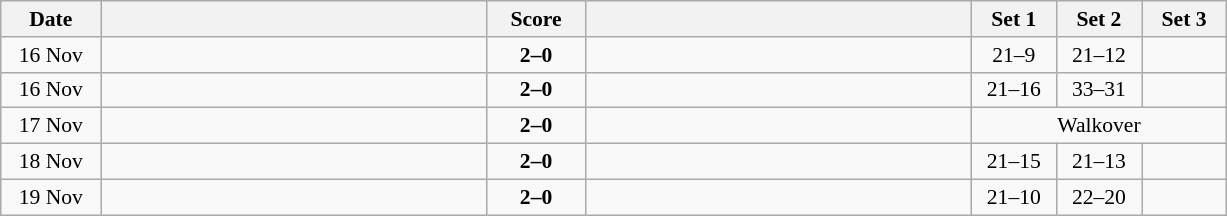<table class="wikitable" style="text-align: center; font-size:90%">
<tr>
<th width="60">Date</th>
<th align="right" width="250"></th>
<th width="60">Score</th>
<th align="left" width="250"></th>
<th width="50">Set 1</th>
<th width="50">Set 2</th>
<th width="50">Set 3</th>
</tr>
<tr>
<td>16 Nov</td>
<td align=left><strong></strong></td>
<td align=center><strong>2–0</strong></td>
<td align=left></td>
<td>21–9</td>
<td>21–12</td>
<td></td>
</tr>
<tr>
<td>16 Nov</td>
<td align=left><strong></strong></td>
<td align=center><strong>2–0</strong></td>
<td align=left></td>
<td>21–16</td>
<td>33–31</td>
<td></td>
</tr>
<tr>
<td>17 Nov</td>
<td align=left><strong></strong></td>
<td align=center><strong>2–0</strong></td>
<td align=left></td>
<td colspan=3>Walkover</td>
</tr>
<tr>
<td>18 Nov</td>
<td align=left><strong></strong></td>
<td align=center><strong>2–0</strong></td>
<td align=left></td>
<td>21–15</td>
<td>21–13</td>
<td></td>
</tr>
<tr>
<td>19 Nov</td>
<td align=left><strong></strong></td>
<td align=center><strong>2–0</strong></td>
<td align=left></td>
<td>21–10</td>
<td>22–20</td>
<td></td>
</tr>
</table>
